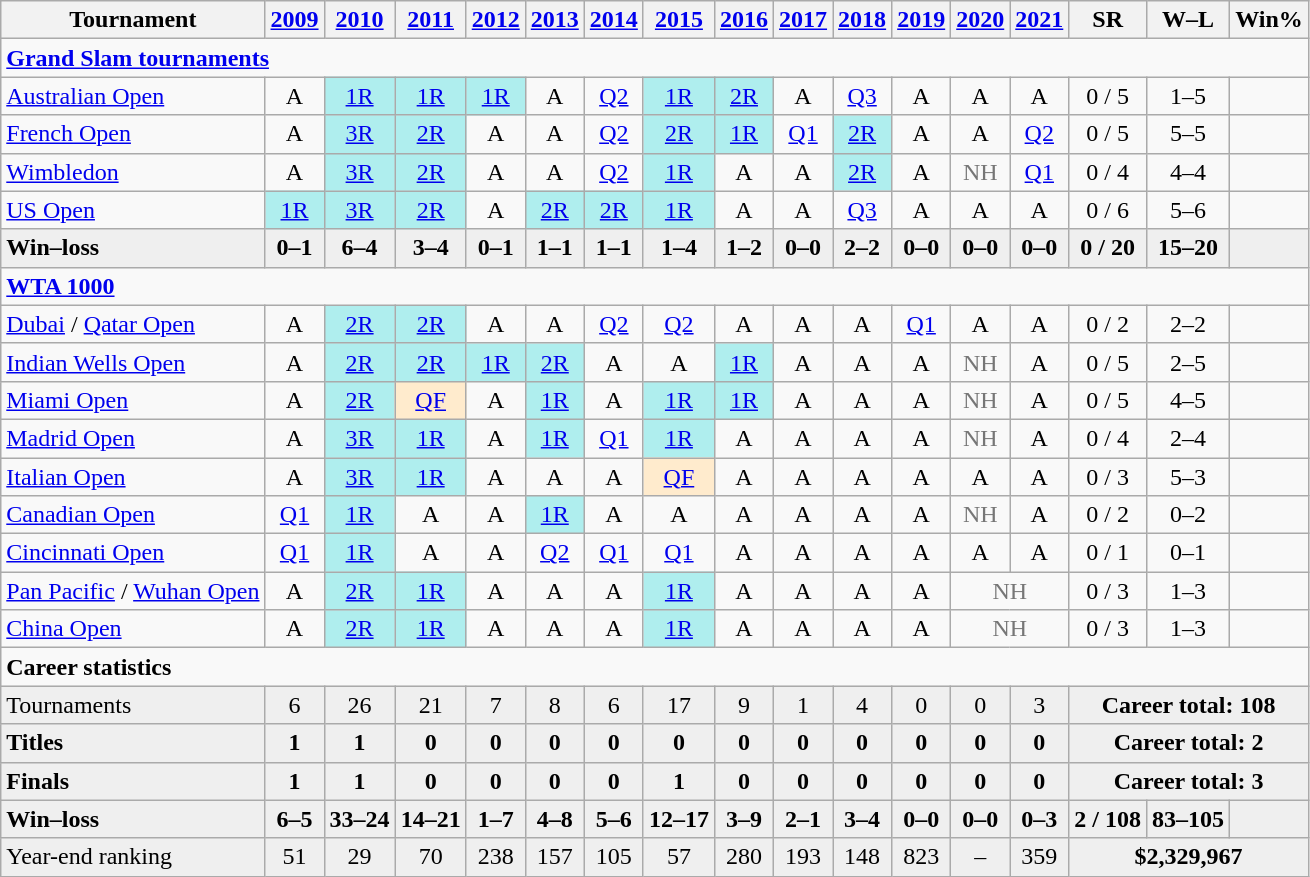<table class=wikitable style=text-align:center>
<tr>
<th>Tournament</th>
<th><a href='#'>2009</a></th>
<th><a href='#'>2010</a></th>
<th><a href='#'>2011</a></th>
<th><a href='#'>2012</a></th>
<th><a href='#'>2013</a></th>
<th><a href='#'>2014</a></th>
<th><a href='#'>2015</a></th>
<th><a href='#'>2016</a></th>
<th><a href='#'>2017</a></th>
<th><a href='#'>2018</a></th>
<th><a href='#'>2019</a></th>
<th><a href='#'>2020</a></th>
<th><a href='#'>2021</a></th>
<th>SR</th>
<th>W–L</th>
<th>Win%</th>
</tr>
<tr>
<td colspan=17 style=text-align:left><strong><a href='#'>Grand Slam tournaments</a></strong></td>
</tr>
<tr>
<td align=left><a href='#'>Australian Open</a></td>
<td>A</td>
<td style=background:#afeeee><a href='#'>1R</a></td>
<td style=background:#afeeee><a href='#'>1R</a></td>
<td style=background:#afeeee><a href='#'>1R</a></td>
<td>A</td>
<td><a href='#'>Q2</a></td>
<td style=background:#afeeee><a href='#'>1R</a></td>
<td style=background:#afeeee><a href='#'>2R</a></td>
<td>A</td>
<td><a href='#'>Q3</a></td>
<td>A</td>
<td>A</td>
<td>A</td>
<td>0 / 5</td>
<td>1–5</td>
<td></td>
</tr>
<tr>
<td align=left><a href='#'>French Open</a></td>
<td>A</td>
<td style=background:#afeeee><a href='#'>3R</a></td>
<td style=background:#afeeee><a href='#'>2R</a></td>
<td>A</td>
<td>A</td>
<td><a href='#'>Q2</a></td>
<td style=background:#afeeee><a href='#'>2R</a></td>
<td style=background:#afeeee><a href='#'>1R</a></td>
<td><a href='#'>Q1</a></td>
<td style=background:#afeeee><a href='#'>2R</a></td>
<td>A</td>
<td>A</td>
<td><a href='#'>Q2</a></td>
<td>0 / 5</td>
<td>5–5</td>
<td></td>
</tr>
<tr>
<td align=left><a href='#'>Wimbledon</a></td>
<td>A</td>
<td style=background:#afeeee><a href='#'>3R</a></td>
<td style=background:#afeeee><a href='#'>2R</a></td>
<td>A</td>
<td>A</td>
<td><a href='#'>Q2</a></td>
<td style=background:#afeeee><a href='#'>1R</a></td>
<td>A</td>
<td>A</td>
<td style=background:#afeeee><a href='#'>2R</a></td>
<td>A</td>
<td style=color:#767676>NH</td>
<td><a href='#'>Q1</a></td>
<td>0 / 4</td>
<td>4–4</td>
<td></td>
</tr>
<tr>
<td align=left><a href='#'>US Open</a></td>
<td style=background:#afeeee><a href='#'>1R</a></td>
<td style=background:#afeeee><a href='#'>3R</a></td>
<td style=background:#afeeee><a href='#'>2R</a></td>
<td>A</td>
<td style=background:#afeeee><a href='#'>2R</a></td>
<td style=background:#afeeee><a href='#'>2R</a></td>
<td style=background:#afeeee><a href='#'>1R</a></td>
<td>A</td>
<td>A</td>
<td><a href='#'>Q3</a></td>
<td>A</td>
<td>A</td>
<td>A</td>
<td>0 / 6</td>
<td>5–6</td>
<td></td>
</tr>
<tr style=background:#efefef;font-weight:bold>
<td style=text-align:left>Win–loss</td>
<td>0–1</td>
<td>6–4</td>
<td>3–4</td>
<td>0–1</td>
<td>1–1</td>
<td>1–1</td>
<td>1–4</td>
<td>1–2</td>
<td>0–0</td>
<td>2–2</td>
<td>0–0</td>
<td>0–0</td>
<td>0–0</td>
<td>0 / 20</td>
<td>15–20</td>
<td></td>
</tr>
<tr>
<td colspan=17 style=text-align:left><strong><a href='#'>WTA 1000</a></strong></td>
</tr>
<tr>
<td align=left><a href='#'>Dubai</a> / <a href='#'>Qatar Open</a></td>
<td>A</td>
<td style=background:#afeeee><a href='#'>2R</a></td>
<td style=background:#afeeee><a href='#'>2R</a></td>
<td>A</td>
<td>A</td>
<td><a href='#'>Q2</a></td>
<td><a href='#'>Q2</a></td>
<td>A</td>
<td>A</td>
<td>A</td>
<td><a href='#'>Q1</a></td>
<td>A</td>
<td>A</td>
<td>0 / 2</td>
<td>2–2</td>
<td></td>
</tr>
<tr>
<td align=left><a href='#'>Indian Wells Open</a></td>
<td>A</td>
<td style=background:#afeeee><a href='#'>2R</a></td>
<td style=background:#afeeee><a href='#'>2R</a></td>
<td style=background:#afeeee><a href='#'>1R</a></td>
<td style=background:#afeeee><a href='#'>2R</a></td>
<td>A</td>
<td>A</td>
<td style=background:#afeeee><a href='#'>1R</a></td>
<td>A</td>
<td>A</td>
<td>A</td>
<td style="color:#767676">NH</td>
<td>A</td>
<td>0 / 5</td>
<td>2–5</td>
<td></td>
</tr>
<tr>
<td align=left><a href='#'>Miami Open</a></td>
<td>A</td>
<td style=background:#afeeee><a href='#'>2R</a></td>
<td style=background:#ffebcd><a href='#'>QF</a></td>
<td>A</td>
<td style=background:#afeeee><a href='#'>1R</a></td>
<td>A</td>
<td style=background:#afeeee><a href='#'>1R</a></td>
<td style=background:#afeeee><a href='#'>1R</a></td>
<td>A</td>
<td>A</td>
<td>A</td>
<td style=color:#767676>NH</td>
<td>A</td>
<td>0 / 5</td>
<td>4–5</td>
<td></td>
</tr>
<tr>
<td align=left><a href='#'>Madrid Open</a></td>
<td>A</td>
<td style=background:#afeeee><a href='#'>3R</a></td>
<td style=background:#afeeee><a href='#'>1R</a></td>
<td>A</td>
<td style=background:#afeeee><a href='#'>1R</a></td>
<td><a href='#'>Q1</a></td>
<td style=background:#afeeee><a href='#'>1R</a></td>
<td>A</td>
<td>A</td>
<td>A</td>
<td>A</td>
<td style=color:#767676>NH</td>
<td>A</td>
<td>0 / 4</td>
<td>2–4</td>
<td></td>
</tr>
<tr>
<td align=left><a href='#'>Italian Open</a></td>
<td>A</td>
<td style=background:#afeeee><a href='#'>3R</a></td>
<td style=background:#afeeee><a href='#'>1R</a></td>
<td>A</td>
<td>A</td>
<td>A</td>
<td style=background:#ffebcd><a href='#'>QF</a></td>
<td>A</td>
<td>A</td>
<td>A</td>
<td>A</td>
<td>A</td>
<td>A</td>
<td>0 / 3</td>
<td>5–3</td>
<td></td>
</tr>
<tr>
<td align=left><a href='#'>Canadian Open</a></td>
<td><a href='#'>Q1</a></td>
<td style=background:#afeeee><a href='#'>1R</a></td>
<td>A</td>
<td>A</td>
<td style=background:#afeeee><a href='#'>1R</a></td>
<td>A</td>
<td>A</td>
<td>A</td>
<td>A</td>
<td>A</td>
<td>A</td>
<td style=color:#767676>NH</td>
<td>A</td>
<td>0 / 2</td>
<td>0–2</td>
<td></td>
</tr>
<tr>
<td align=left><a href='#'>Cincinnati Open</a></td>
<td><a href='#'>Q1</a></td>
<td style=background:#afeeee><a href='#'>1R</a></td>
<td>A</td>
<td>A</td>
<td><a href='#'>Q2</a></td>
<td><a href='#'>Q1</a></td>
<td><a href='#'>Q1</a></td>
<td>A</td>
<td>A</td>
<td>A</td>
<td>A</td>
<td>A</td>
<td>A</td>
<td>0 / 1</td>
<td>0–1</td>
<td></td>
</tr>
<tr>
<td align=left><a href='#'>Pan Pacific</a> / <a href='#'>Wuhan Open</a></td>
<td>A</td>
<td style=background:#afeeee><a href='#'>2R</a></td>
<td style=background:#afeeee><a href='#'>1R</a></td>
<td>A</td>
<td>A</td>
<td>A</td>
<td style=background:#afeeee><a href='#'>1R</a></td>
<td>A</td>
<td>A</td>
<td>A</td>
<td>A</td>
<td colspan="2" style="color:#767676">NH</td>
<td>0 / 3</td>
<td>1–3</td>
<td></td>
</tr>
<tr>
<td align=left><a href='#'>China Open</a></td>
<td>A</td>
<td style=background:#afeeee><a href='#'>2R</a></td>
<td style=background:#afeeee><a href='#'>1R</a></td>
<td>A</td>
<td>A</td>
<td>A</td>
<td style=background:#afeeee><a href='#'>1R</a></td>
<td>A</td>
<td>A</td>
<td>A</td>
<td>A</td>
<td colspan="2" style="color:#767676">NH</td>
<td>0 / 3</td>
<td>1–3</td>
<td></td>
</tr>
<tr>
<td colspan=17 style=text-align:left><strong>Career statistics</strong></td>
</tr>
<tr bgcolor=efefef>
<td align=left>Tournaments</td>
<td>6</td>
<td>26</td>
<td>21</td>
<td>7</td>
<td>8</td>
<td>6</td>
<td>17</td>
<td>9</td>
<td>1</td>
<td>4</td>
<td>0</td>
<td>0</td>
<td>3</td>
<td colspan=3><strong>Career total: 108</strong></td>
</tr>
<tr style=background:#efefef;font-weight:bold>
<td style=text-align:left>Titles</td>
<td>1</td>
<td>1</td>
<td>0</td>
<td>0</td>
<td>0</td>
<td>0</td>
<td>0</td>
<td>0</td>
<td>0</td>
<td>0</td>
<td>0</td>
<td>0</td>
<td>0</td>
<td colspan=3>Career total: 2</td>
</tr>
<tr style=background:#efefef;font-weight:bold>
<td style=text-align:left>Finals</td>
<td>1</td>
<td>1</td>
<td>0</td>
<td>0</td>
<td>0</td>
<td>0</td>
<td>1</td>
<td>0</td>
<td>0</td>
<td>0</td>
<td>0</td>
<td>0</td>
<td>0</td>
<td colspan=3>Career total: 3</td>
</tr>
<tr style=background:#efefef;font-weight:bold>
<td style=text-align:left>Win–loss</td>
<td>6–5</td>
<td>33–24</td>
<td>14–21</td>
<td>1–7</td>
<td>4–8</td>
<td>5–6</td>
<td>12–17</td>
<td>3–9</td>
<td>2–1</td>
<td>3–4</td>
<td>0–0</td>
<td>0–0</td>
<td>0–3</td>
<td>2 / 108</td>
<td>83–105</td>
<td></td>
</tr>
<tr style=background:#efefef>
<td align=left>Year-end ranking</td>
<td>51</td>
<td>29</td>
<td>70</td>
<td>238</td>
<td>157</td>
<td>105</td>
<td>57</td>
<td>280</td>
<td>193</td>
<td>148</td>
<td>823</td>
<td>–</td>
<td>359</td>
<td colspan=3><strong>$2,329,967</strong></td>
</tr>
</table>
